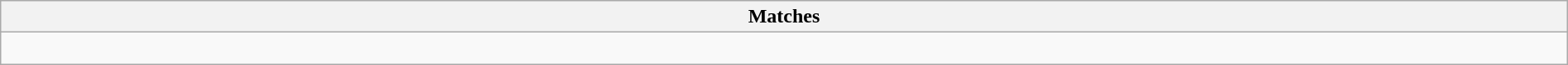<table class="wikitable collapsible collapsed" style="width:100%;">
<tr>
<th>Matches</th>
</tr>
<tr>
<td><br>













</td>
</tr>
</table>
